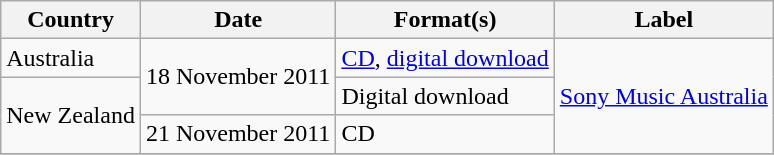<table class="wikitable">
<tr>
<th>Country</th>
<th>Date</th>
<th>Format(s)</th>
<th>Label</th>
</tr>
<tr>
<td>Australia</td>
<td rowspan="2">18 November 2011</td>
<td><a href='#'>CD</a>, <a href='#'>digital download</a></td>
<td rowspan="3"><a href='#'>Sony Music Australia</a></td>
</tr>
<tr>
<td rowspan="2">New Zealand</td>
<td>Digital download</td>
</tr>
<tr>
<td>21 November 2011</td>
<td>CD</td>
</tr>
<tr>
</tr>
</table>
